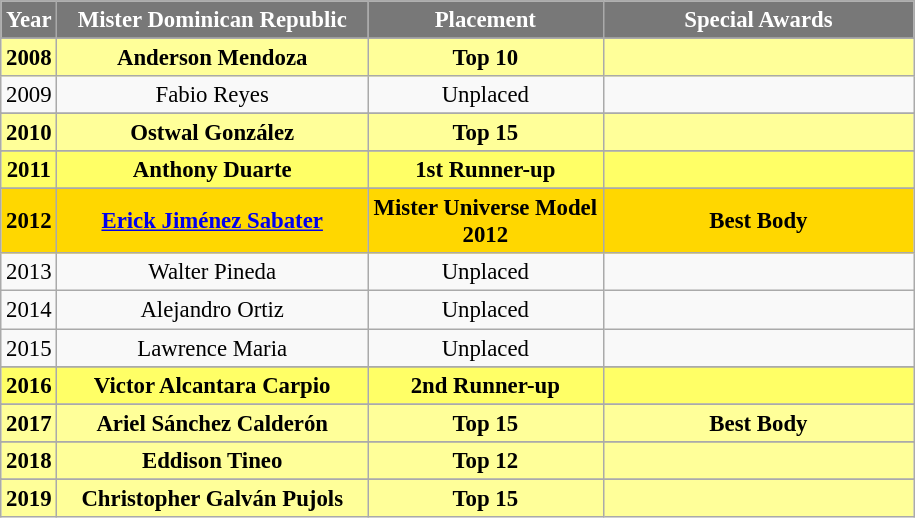<table class="wikitable sortable" style="font-size: 95%; text-align:center">
<tr>
<th width="20" style="background-color:#787878;color:#FFFFFF;">Year</th>
<th width="200" style="background-color:#787878;color:#FFFFFF;">Mister Dominican Republic</th>
<th width="150" style="background-color:#787878;color:#FFFFFF;">Placement</th>
<th width="200" style="background-color:#787878;color:#FFFFFF;">Special Awards</th>
</tr>
<tr>
</tr>
<tr style="background-color:#FFFF99; font-weight: bold">
<td>2008</td>
<td>Anderson Mendoza</td>
<td>Top 10</td>
<td></td>
</tr>
<tr>
<td>2009</td>
<td>Fabio Reyes</td>
<td>Unplaced</td>
<td></td>
</tr>
<tr>
</tr>
<tr style="background-color:#FFFF99; font-weight: bold">
<td>2010</td>
<td>Ostwal González</td>
<td>Top 15</td>
<td></td>
</tr>
<tr>
</tr>
<tr style="background-color:#FFFF66; font-weight: bold">
<td>2011</td>
<td>Anthony Duarte</td>
<td>1st Runner-up</td>
<td></td>
</tr>
<tr>
</tr>
<tr style="background-color:gold; font-weight: bold">
<td>2012</td>
<td><a href='#'>Erick Jiménez Sabater</a></td>
<td>Mister Universe Model 2012</td>
<td>Best Body</td>
</tr>
<tr>
<td>2013</td>
<td>Walter Pineda</td>
<td>Unplaced</td>
<td></td>
</tr>
<tr>
<td>2014</td>
<td>Alejandro Ortiz</td>
<td>Unplaced</td>
<td></td>
</tr>
<tr>
<td>2015</td>
<td>Lawrence Maria</td>
<td>Unplaced</td>
<td></td>
</tr>
<tr>
</tr>
<tr style="background-color:#FFFF66; font-weight: bold">
<td>2016</td>
<td>Victor Alcantara Carpio</td>
<td>2nd Runner-up</td>
<td></td>
</tr>
<tr>
</tr>
<tr style="background-color:#FFFF99; font-weight: bold">
<td>2017</td>
<td>Ariel Sánchez Calderón</td>
<td>Top 15</td>
<td>Best Body</td>
</tr>
<tr>
</tr>
<tr style="background-color:#FFFF99; font-weight: bold">
<td>2018</td>
<td>Eddison Tineo</td>
<td>Top 12</td>
<td></td>
</tr>
<tr>
</tr>
<tr style="background-color:#FFFF99; font-weight: bold">
<td>2019</td>
<td>Christopher Galván Pujols</td>
<td>Top 15</td>
<td></td>
</tr>
</table>
